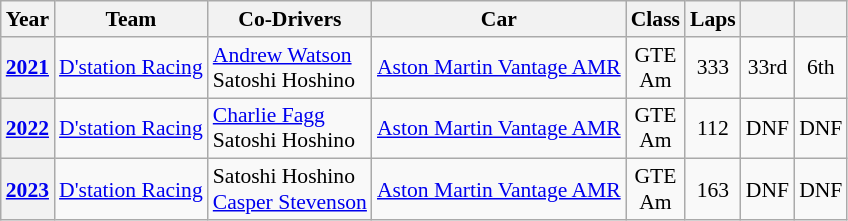<table class="wikitable" style="text-align:center; font-size:90%">
<tr>
<th>Year</th>
<th>Team</th>
<th>Co-Drivers</th>
<th>Car</th>
<th>Class</th>
<th>Laps</th>
<th></th>
<th></th>
</tr>
<tr>
<th><a href='#'>2021</a></th>
<td align="left"> <a href='#'>D'station Racing</a></td>
<td align="left"> <a href='#'>Andrew Watson</a><br> Satoshi Hoshino</td>
<td align="left"><a href='#'>Aston Martin Vantage AMR</a></td>
<td>GTE<br>Am</td>
<td>333</td>
<td>33rd</td>
<td>6th</td>
</tr>
<tr>
<th><a href='#'>2022</a></th>
<td align="left"> <a href='#'>D'station Racing</a></td>
<td align="left"> <a href='#'>Charlie Fagg</a><br> Satoshi Hoshino</td>
<td align="left"><a href='#'>Aston Martin Vantage AMR</a></td>
<td>GTE<br>Am</td>
<td>112</td>
<td>DNF</td>
<td>DNF</td>
</tr>
<tr>
<th><a href='#'>2023</a></th>
<td align="left"> <a href='#'>D'station Racing</a></td>
<td align="left"> Satoshi Hoshino <br> <a href='#'>Casper Stevenson</a></td>
<td align="left"><a href='#'>Aston Martin Vantage AMR</a></td>
<td>GTE<br>Am</td>
<td>163</td>
<td>DNF</td>
<td>DNF</td>
</tr>
</table>
